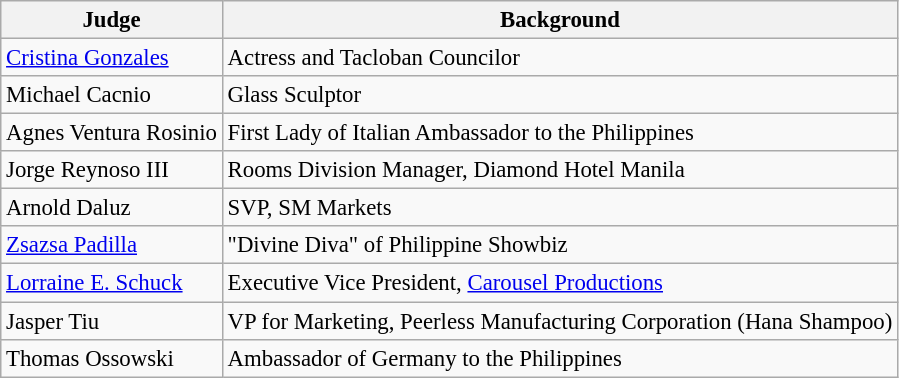<table class="wikitable" style="font-size: 95%;">
<tr>
<th>Judge</th>
<th>Background</th>
</tr>
<tr>
<td><a href='#'>Cristina Gonzales</a></td>
<td>Actress and Tacloban Councilor</td>
</tr>
<tr>
<td>Michael Cacnio</td>
<td>Glass Sculptor</td>
</tr>
<tr>
<td>Agnes Ventura Rosinio</td>
<td>First Lady of Italian Ambassador to the Philippines</td>
</tr>
<tr>
<td>Jorge Reynoso III</td>
<td>Rooms Division Manager, Diamond Hotel Manila</td>
</tr>
<tr>
<td>Arnold Daluz</td>
<td>SVP, SM Markets</td>
</tr>
<tr>
<td><a href='#'>Zsazsa Padilla</a></td>
<td>"Divine Diva" of Philippine Showbiz</td>
</tr>
<tr>
<td><a href='#'>Lorraine E. Schuck</a></td>
<td>Executive Vice President, <a href='#'>Carousel Productions</a></td>
</tr>
<tr>
<td>Jasper Tiu</td>
<td>VP for Marketing, Peerless Manufacturing Corporation (Hana Shampoo)</td>
</tr>
<tr>
<td>Thomas Ossowski</td>
<td>Ambassador of Germany to the Philippines</td>
</tr>
</table>
